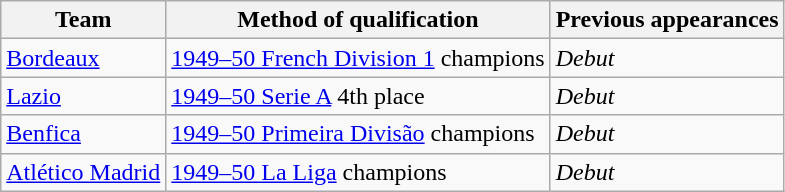<table class="wikitable">
<tr>
<th>Team</th>
<th>Method of qualification</th>
<th>Previous appearances</th>
</tr>
<tr>
<td> <a href='#'>Bordeaux</a></td>
<td><a href='#'>1949–50 French Division 1</a> champions</td>
<td><em>Debut</em></td>
</tr>
<tr>
<td> <a href='#'>Lazio</a></td>
<td><a href='#'>1949–50 Serie A</a> 4th place</td>
<td><em>Debut</em></td>
</tr>
<tr>
<td> <a href='#'>Benfica</a></td>
<td><a href='#'>1949–50 Primeira Divisão</a> champions</td>
<td><em>Debut</em></td>
</tr>
<tr>
<td> <a href='#'>Atlético Madrid</a></td>
<td><a href='#'>1949–50 La Liga</a> champions</td>
<td><em>Debut</em></td>
</tr>
</table>
